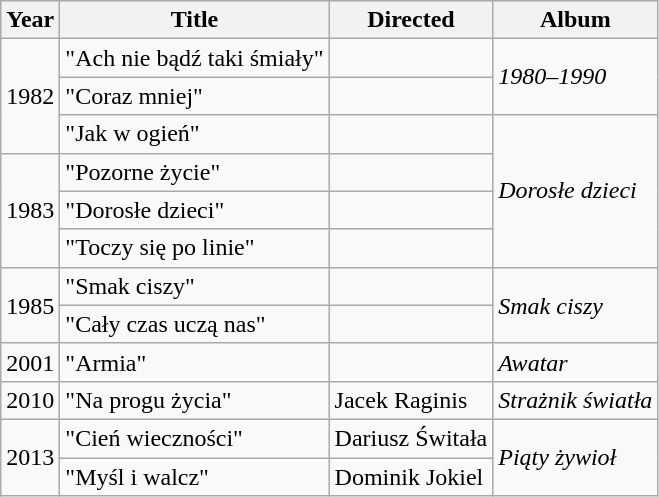<table class="wikitable">
<tr>
<th>Year</th>
<th>Title</th>
<th>Directed</th>
<th>Album</th>
</tr>
<tr>
<td rowspan=3>1982</td>
<td>"Ach nie bądź taki śmiały"</td>
<td></td>
<td rowspan=2><em>1980–1990</em></td>
</tr>
<tr>
<td>"Coraz mniej"</td>
<td></td>
</tr>
<tr>
<td>"Jak w ogień"</td>
<td></td>
<td rowspan=4><em>Dorosłe dzieci</em></td>
</tr>
<tr>
<td rowspan=3>1983</td>
<td>"Pozorne życie"</td>
<td></td>
</tr>
<tr>
<td>"Dorosłe dzieci"</td>
<td></td>
</tr>
<tr>
<td>"Toczy się po linie"</td>
<td></td>
</tr>
<tr>
<td rowspan=2>1985</td>
<td>"Smak ciszy"</td>
<td></td>
<td rowspan=2><em>Smak ciszy</em></td>
</tr>
<tr>
<td>"Cały czas uczą nas"</td>
<td></td>
</tr>
<tr>
<td>2001</td>
<td>"Armia"</td>
<td></td>
<td><em>Awatar</em></td>
</tr>
<tr>
<td>2010</td>
<td>"Na progu życia"</td>
<td>Jacek Raginis</td>
<td><em>Strażnik światła</em></td>
</tr>
<tr>
<td rowspan=2>2013</td>
<td>"Cień wieczności"</td>
<td>Dariusz Świtała</td>
<td rowspan=2><em>Piąty żywioł</em></td>
</tr>
<tr>
<td>"Myśl i walcz"</td>
<td>Dominik Jokiel</td>
</tr>
</table>
